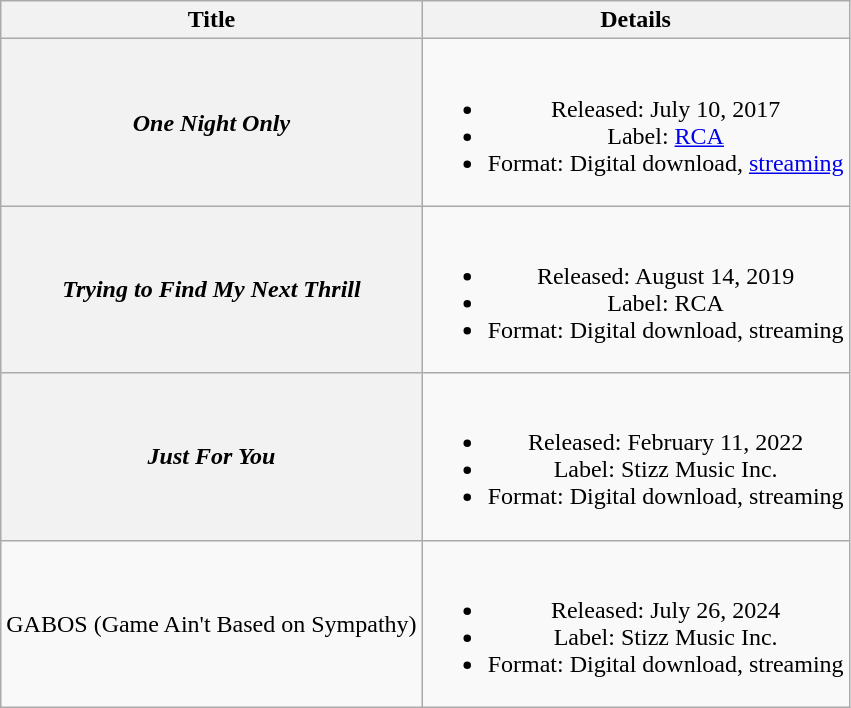<table class="wikitable plainrowheaders" style="text-align:center;">
<tr>
<th scope="col">Title</th>
<th scope="col">Details</th>
</tr>
<tr>
<th scope="row"><em>One Night Only</em></th>
<td><br><ul><li>Released: July 10, 2017</li><li>Label: <a href='#'>RCA</a></li><li>Format: Digital download, <a href='#'>streaming</a></li></ul></td>
</tr>
<tr>
<th scope="row"><em>Trying to Find My Next Thrill</em></th>
<td><br><ul><li>Released: August 14, 2019</li><li>Label: RCA</li><li>Format: Digital download, streaming</li></ul></td>
</tr>
<tr>
<th scope="row"><em>Just For You</em></th>
<td><br><ul><li>Released: February 11, 2022</li><li>Label: Stizz Music Inc.</li><li>Format: Digital download, streaming</li></ul></td>
</tr>
<tr>
<td>GABOS (Game Ain't Based on Sympathy)</td>
<td><br><ul><li>Released: July 26, 2024</li><li>Label: Stizz Music Inc.</li><li>Format: Digital download, streaming</li></ul></td>
</tr>
</table>
